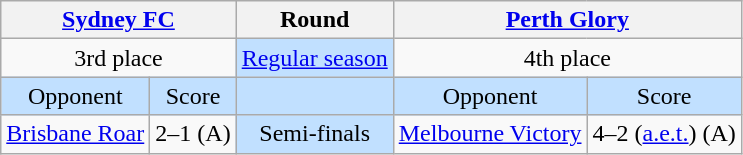<table class="wikitable" style="text-align:center">
<tr>
<th colspan="2"><a href='#'>Sydney FC</a></th>
<th>Round</th>
<th colspan="4"><a href='#'>Perth Glory</a></th>
</tr>
<tr>
<td colspan="2" valign="top">3rd place</td>
<td style="background:#c1e0ff"><a href='#'>Regular season</a></td>
<td colspan="4" valign="top">4th place</td>
</tr>
<tr>
<td style="background:#c1e0ff">Opponent</td>
<td style="background:#c1e0ff">Score</td>
<td style="background:#c1e0ff"></td>
<td style="background:#c1e0ff">Opponent</td>
<td style="background:#c1e0ff">Score</td>
</tr>
<tr>
<td><a href='#'>Brisbane Roar</a></td>
<td>2–1 (A)</td>
<td style="background:#c1e0ff">Semi-finals</td>
<td><a href='#'>Melbourne Victory</a></td>
<td>4–2 (<a href='#'>a.e.t.</a>) (A)</td>
</tr>
</table>
